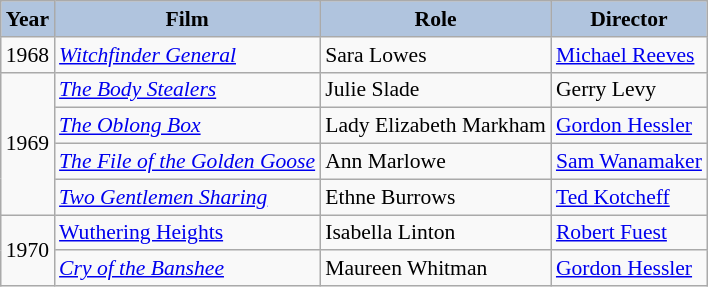<table class="wikitable" style="font-size:90%;">
<tr>
<th style="background:#B0C4DE;">Year</th>
<th style="background:#B0C4DE;">Film</th>
<th style="background:#B0C4DE;">Role</th>
<th style="background:#B0C4DE;">Director</th>
</tr>
<tr>
<td>1968</td>
<td><em><a href='#'>Witchfinder General</a></em></td>
<td>Sara Lowes</td>
<td><a href='#'>Michael Reeves</a></td>
</tr>
<tr>
<td rowspan="4">1969</td>
<td><em><a href='#'>The Body Stealers</a></em></td>
<td>Julie Slade</td>
<td>Gerry Levy</td>
</tr>
<tr>
<td><em><a href='#'>The Oblong Box</a></em></td>
<td>Lady Elizabeth Markham</td>
<td><a href='#'>Gordon Hessler</a></td>
</tr>
<tr>
<td><em><a href='#'>The File of the Golden Goose</a></em></td>
<td>Ann Marlowe</td>
<td><a href='#'>Sam Wanamaker</a></td>
</tr>
<tr>
<td><em><a href='#'>Two Gentlemen Sharing</a></em></td>
<td>Ethne Burrows</td>
<td><a href='#'>Ted Kotcheff</a></td>
</tr>
<tr>
<td rowspan="2">1970</td>
<td><em><a href='#'></em>Wuthering Heights<em></a></em></td>
<td>Isabella Linton</td>
<td><a href='#'>Robert Fuest</a></td>
</tr>
<tr>
<td><em><a href='#'>Cry of the Banshee</a></em></td>
<td>Maureen Whitman</td>
<td><a href='#'>Gordon Hessler</a></td>
</tr>
</table>
